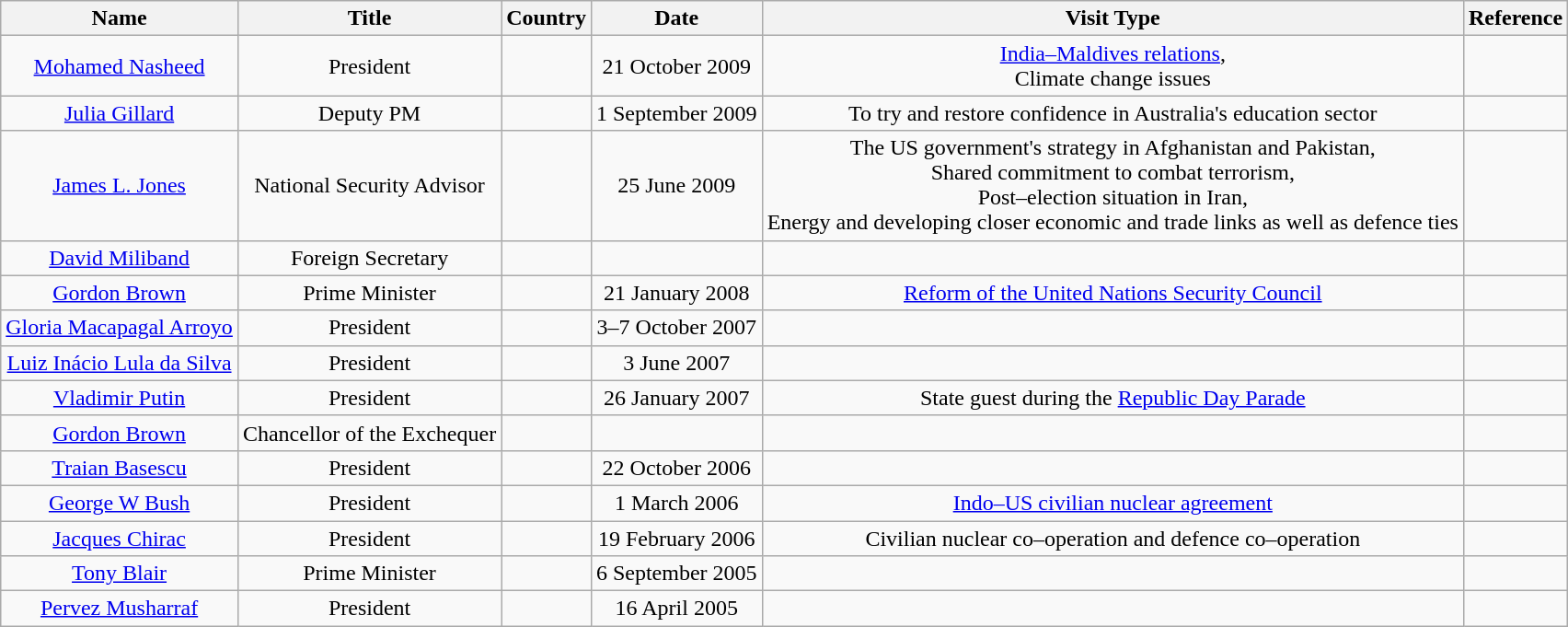<table class="wikitable" style="border-collapse:collapse; text-align:center">
<tr>
<th>Name</th>
<th>Title</th>
<th>Country</th>
<th>Date</th>
<th>Visit Type</th>
<th>Reference</th>
</tr>
<tr>
<td><a href='#'>Mohamed Nasheed</a></td>
<td>President</td>
<td></td>
<td>21 October 2009</td>
<td><a href='#'>India–Maldives relations</a>,<br> Climate change issues</td>
<td></td>
</tr>
<tr>
<td><a href='#'>Julia Gillard</a></td>
<td>Deputy PM</td>
<td><br></td>
<td>1 September 2009</td>
<td>To try and restore confidence in Australia's education sector</td>
<td></td>
</tr>
<tr>
<td><a href='#'>James L. Jones</a></td>
<td>National Security Advisor</td>
<td></td>
<td>25 June 2009</td>
<td>The US government's strategy in Afghanistan and Pakistan,<br> Shared commitment to combat terrorism,<br> Post–election situation in Iran,<br> Energy and developing closer economic and trade links as well as defence ties</td>
<td></td>
</tr>
<tr>
<td><a href='#'>David Miliband</a></td>
<td>Foreign Secretary</td>
<td></td>
<td 13 January 2009></td>
<td></td>
<td></td>
</tr>
<tr>
<td><a href='#'>Gordon Brown</a></td>
<td>Prime Minister</td>
<td></td>
<td>21 January 2008</td>
<td><a href='#'>Reform of the United Nations Security Council</a></td>
<td></td>
</tr>
<tr>
<td><a href='#'>Gloria Macapagal Arroyo</a></td>
<td>President</td>
<td></td>
<td>3–7 October 2007</td>
<td></td>
<td></td>
</tr>
<tr>
<td><a href='#'>Luiz Inácio Lula da Silva</a></td>
<td>President</td>
<td></td>
<td>3 June 2007</td>
<td></td>
<td></td>
</tr>
<tr>
<td><a href='#'>Vladimir Putin</a></td>
<td>President</td>
<td></td>
<td>26 January 2007</td>
<td>State guest during the <a href='#'>Republic Day Parade</a></td>
<td></td>
</tr>
<tr>
<td><a href='#'>Gordon Brown</a></td>
<td>Chancellor of the Exchequer</td>
<td></td>
<td 17 January 2007></td>
<td></td>
<td></td>
</tr>
<tr>
<td><a href='#'>Traian Basescu</a></td>
<td>President</td>
<td></td>
<td>22 October 2006</td>
<td></td>
</tr>
<tr>
<td><a href='#'>George W Bush</a></td>
<td>President</td>
<td></td>
<td>1 March 2006</td>
<td><a href='#'>Indo–US civilian nuclear agreement</a></td>
<td></td>
</tr>
<tr>
<td><a href='#'>Jacques Chirac</a></td>
<td>President</td>
<td></td>
<td>19 February 2006</td>
<td>Civilian nuclear co–operation and defence co–operation</td>
<td></td>
</tr>
<tr>
<td><a href='#'>Tony Blair</a></td>
<td>Prime Minister</td>
<td></td>
<td>6 September 2005</td>
<td></td>
<td></td>
</tr>
<tr>
<td><a href='#'>Pervez Musharraf</a></td>
<td>President</td>
<td></td>
<td>16 April 2005</td>
<td></td>
<td></td>
</tr>
</table>
